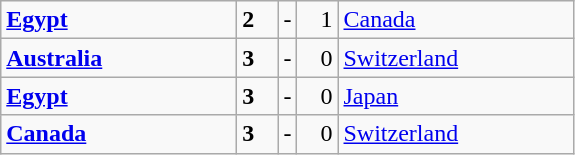<table class="wikitable">
<tr>
<td width=150> <strong><a href='#'>Egypt</a></strong></td>
<td width=20 align="left"><strong>2</strong></td>
<td>-</td>
<td width=20 align="right">1</td>
<td width=150> <a href='#'>Canada</a></td>
</tr>
<tr>
<td> <strong><a href='#'>Australia</a></strong></td>
<td align="left"><strong>3</strong></td>
<td>-</td>
<td align="right">0</td>
<td> <a href='#'>Switzerland</a></td>
</tr>
<tr>
<td> <strong><a href='#'>Egypt</a></strong></td>
<td align="left"><strong>3</strong></td>
<td>-</td>
<td align="right">0</td>
<td> <a href='#'>Japan</a></td>
</tr>
<tr>
<td> <strong><a href='#'>Canada</a></strong></td>
<td align="left"><strong>3</strong></td>
<td>-</td>
<td align="right">0</td>
<td> <a href='#'>Switzerland</a></td>
</tr>
</table>
